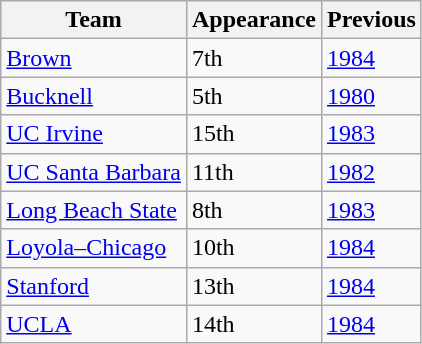<table class="wikitable sortable">
<tr>
<th>Team</th>
<th>Appearance</th>
<th>Previous</th>
</tr>
<tr>
<td><a href='#'>Brown</a></td>
<td>7th</td>
<td><a href='#'>1984</a></td>
</tr>
<tr>
<td><a href='#'>Bucknell</a></td>
<td>5th</td>
<td><a href='#'>1980</a></td>
</tr>
<tr>
<td><a href='#'>UC Irvine</a></td>
<td>15th</td>
<td><a href='#'>1983</a></td>
</tr>
<tr>
<td><a href='#'>UC Santa Barbara</a></td>
<td>11th</td>
<td><a href='#'>1982</a></td>
</tr>
<tr>
<td><a href='#'>Long Beach State</a></td>
<td>8th</td>
<td><a href='#'>1983</a></td>
</tr>
<tr>
<td><a href='#'>Loyola–Chicago</a></td>
<td>10th</td>
<td><a href='#'>1984</a></td>
</tr>
<tr>
<td><a href='#'>Stanford</a></td>
<td>13th</td>
<td><a href='#'>1984</a></td>
</tr>
<tr>
<td><a href='#'>UCLA</a></td>
<td>14th</td>
<td><a href='#'>1984</a></td>
</tr>
</table>
